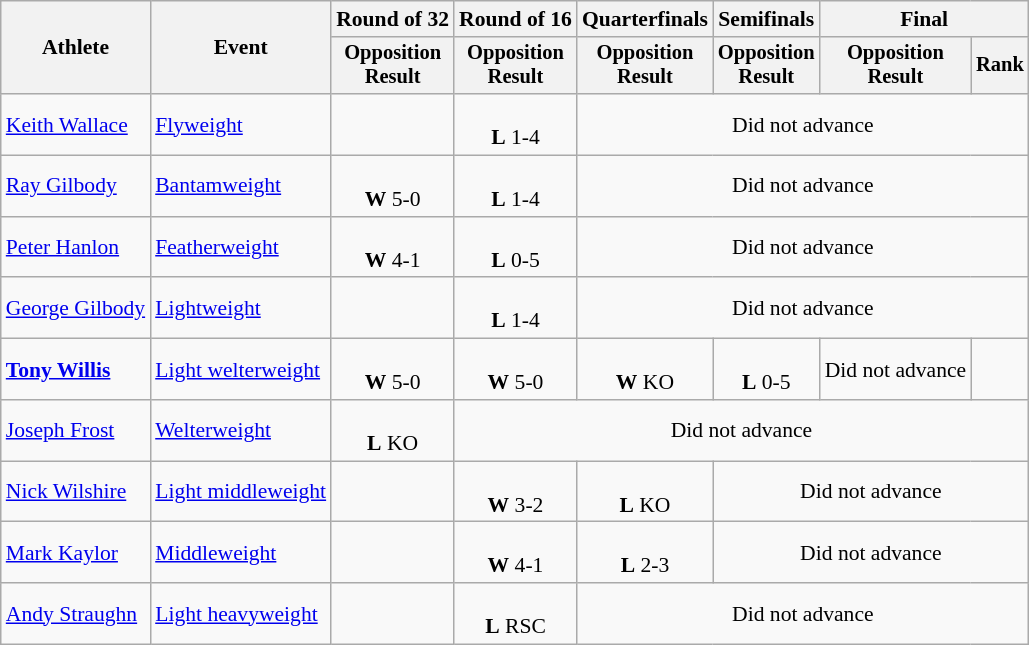<table class="wikitable" style="font-size:90%;">
<tr>
<th rowspan=2>Athlete</th>
<th rowspan=2>Event</th>
<th>Round of 32</th>
<th>Round of 16</th>
<th>Quarterfinals</th>
<th>Semifinals</th>
<th colspan=2>Final</th>
</tr>
<tr style="font-size:95%">
<th>Opposition<br>Result</th>
<th>Opposition<br>Result</th>
<th>Opposition<br>Result</th>
<th>Opposition<br>Result</th>
<th>Opposition<br>Result</th>
<th>Rank</th>
</tr>
<tr align=center>
<td align=left><a href='#'>Keith Wallace</a></td>
<td align=left><a href='#'>Flyweight</a></td>
<td></td>
<td><br><strong>L</strong> 1-4</td>
<td colspan="4">Did not advance</td>
</tr>
<tr align=center>
<td align=left><a href='#'>Ray Gilbody</a></td>
<td align=left><a href='#'>Bantamweight</a></td>
<td><br><strong>W</strong> 5-0</td>
<td><br><strong>L</strong> 1-4</td>
<td colspan="4">Did not advance</td>
</tr>
<tr align=center>
<td align=left><a href='#'>Peter Hanlon</a></td>
<td align=left><a href='#'>Featherweight</a></td>
<td><br><strong>W</strong> 4-1</td>
<td><br><strong>L</strong> 0-5</td>
<td colspan="4">Did not advance</td>
</tr>
<tr align=center>
<td align=left><a href='#'>George Gilbody</a></td>
<td align=left><a href='#'>Lightweight</a></td>
<td></td>
<td><br><strong>L</strong> 1-4</td>
<td colspan="4">Did not advance</td>
</tr>
<tr align=center>
<td align=left><strong><a href='#'>Tony Willis</a></strong></td>
<td align=left><a href='#'>Light welterweight</a></td>
<td><br><strong>W</strong> 5-0</td>
<td><br><strong>W</strong> 5-0</td>
<td><br><strong>W</strong> KO</td>
<td><br><strong>L</strong> 0-5</td>
<td>Did not advance</td>
<td></td>
</tr>
<tr align=center>
<td align=left><a href='#'>Joseph Frost</a></td>
<td align=left><a href='#'>Welterweight</a></td>
<td><br><strong>L</strong> KO</td>
<td colspan="5">Did not advance</td>
</tr>
<tr align=center>
<td align=left><a href='#'>Nick Wilshire</a></td>
<td align=left><a href='#'>Light middleweight</a></td>
<td></td>
<td><br><strong>W</strong> 3-2</td>
<td><br><strong>L</strong> KO</td>
<td colspan="3">Did not advance</td>
</tr>
<tr align=center>
<td align=left><a href='#'>Mark Kaylor</a></td>
<td align=left><a href='#'>Middleweight</a></td>
<td></td>
<td><br><strong>W</strong> 4-1</td>
<td><br><strong>L</strong> 2-3</td>
<td colspan="3">Did not advance</td>
</tr>
<tr align=center>
<td align=left><a href='#'>Andy Straughn</a></td>
<td align=left><a href='#'>Light heavyweight</a></td>
<td></td>
<td><br><strong>L</strong> RSC</td>
<td colspan="4">Did not advance</td>
</tr>
</table>
